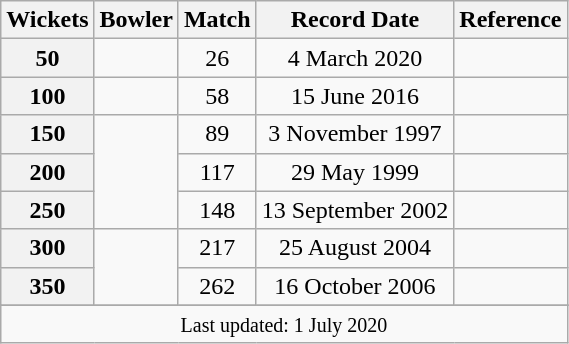<table class="wikitable plainrowheaders sortable" style="text-align:center;">
<tr>
<th scope="col" style="text-align:center;">Wickets</th>
<th scope="col" style="text-align:center;">Bowler</th>
<th scope="col" style="text-align:center;">Match</th>
<th scope="col" style="text-align:center;">Record Date</th>
<th scope="col" style="text-align:center;">Reference</th>
</tr>
<tr>
<th scope="row" style="text-align:center;"><strong>50</strong></th>
<td></td>
<td>26</td>
<td>4 March 2020</td>
<td></td>
</tr>
<tr>
<th scope="row" style="text-align:center;"><strong>100</strong></th>
<td></td>
<td>58</td>
<td>15 June 2016</td>
<td></td>
</tr>
<tr>
<th scope="row" style="text-align:center;"><strong>150</strong></th>
<td rowspan=3></td>
<td>89</td>
<td>3 November 1997</td>
<td></td>
</tr>
<tr>
<th scope="row" style="text-align:center;"><strong>200</strong></th>
<td>117</td>
<td>29 May 1999 </td>
<td></td>
</tr>
<tr>
<th scope="row" style="text-align:center;"><strong>250</strong></th>
<td>148</td>
<td>13 September 2002</td>
<td></td>
</tr>
<tr>
<th scope="row" style="text-align:center;"><strong>300</strong></th>
<td rowspan=2></td>
<td>217</td>
<td>25 August 2004</td>
<td></td>
</tr>
<tr>
<th scope="row" style="text-align:center;"><strong>350</strong></th>
<td>262</td>
<td>16 October 2006</td>
<td></td>
</tr>
<tr>
</tr>
<tr class=sortbottom>
<td colspan=5><small>Last updated: 1 July 2020</small></td>
</tr>
</table>
